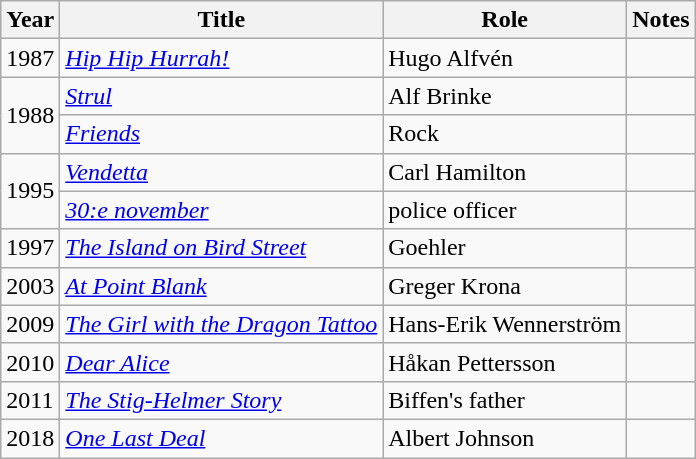<table class="wikitable sortable">
<tr>
<th>Year</th>
<th>Title</th>
<th>Role</th>
<th>Notes</th>
</tr>
<tr>
<td>1987</td>
<td><em><a href='#'>Hip Hip Hurrah!</a></em></td>
<td>Hugo Alfvén</td>
<td></td>
</tr>
<tr>
<td rowspan=2>1988</td>
<td><em><a href='#'>Strul</a></em></td>
<td>Alf Brinke</td>
<td></td>
</tr>
<tr>
<td><em><a href='#'>Friends</a></em></td>
<td>Rock</td>
<td></td>
</tr>
<tr>
<td rowspan=2>1995</td>
<td><em><a href='#'>Vendetta</a></em></td>
<td>Carl Hamilton</td>
<td></td>
</tr>
<tr>
<td><em><a href='#'>30:e november</a></em></td>
<td>police officer</td>
<td></td>
</tr>
<tr>
<td>1997</td>
<td><em><a href='#'>The Island on Bird Street</a></em></td>
<td>Goehler</td>
<td></td>
</tr>
<tr>
<td>2003</td>
<td><em><a href='#'>At Point Blank</a></em></td>
<td>Greger Krona</td>
<td></td>
</tr>
<tr>
<td>2009</td>
<td><em><a href='#'>The Girl with the Dragon Tattoo</a></em></td>
<td>Hans-Erik Wennerström</td>
<td></td>
</tr>
<tr>
<td>2010</td>
<td><em><a href='#'>Dear Alice</a></em></td>
<td>Håkan Pettersson</td>
<td></td>
</tr>
<tr>
<td>2011</td>
<td><em><a href='#'>The Stig-Helmer Story</a></em></td>
<td>Biffen's father</td>
<td></td>
</tr>
<tr>
<td>2018</td>
<td><em><a href='#'>One Last Deal</a></em></td>
<td>Albert Johnson</td>
<td></td>
</tr>
</table>
